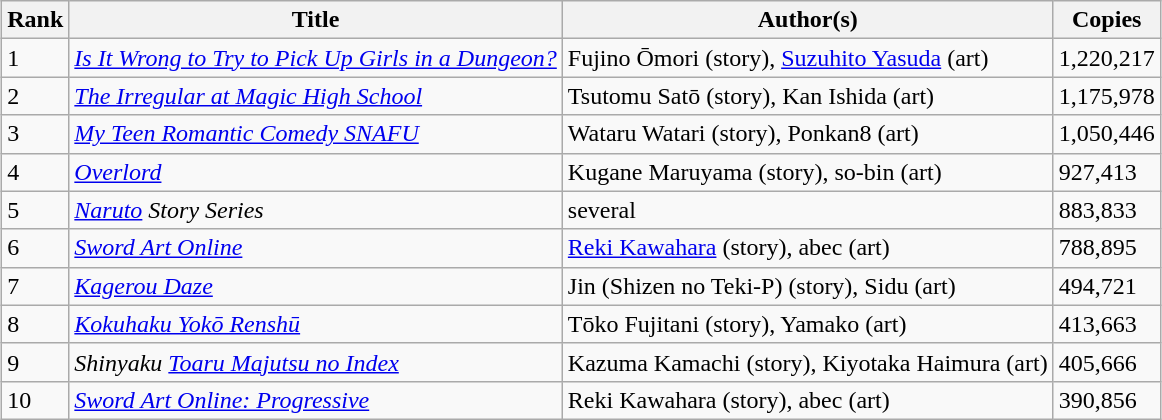<table class="wikitable sortable" style="margin:auto; margin:auto;">
<tr>
<th>Rank</th>
<th>Title</th>
<th>Author(s)</th>
<th>Copies</th>
</tr>
<tr>
<td>1</td>
<td><em><a href='#'>Is It Wrong to Try to Pick Up Girls in a Dungeon?</a></em></td>
<td>Fujino Ōmori (story), <a href='#'>Suzuhito Yasuda</a> (art)</td>
<td>1,220,217</td>
</tr>
<tr>
<td>2</td>
<td><em><a href='#'>The Irregular at Magic High School</a></em></td>
<td>Tsutomu Satō (story), Kan Ishida (art)</td>
<td>1,175,978</td>
</tr>
<tr>
<td>3</td>
<td><em><a href='#'>My Teen Romantic Comedy SNAFU</a></em></td>
<td>Wataru Watari (story), Ponkan8 (art)</td>
<td>1,050,446</td>
</tr>
<tr>
<td>4</td>
<td><em><a href='#'>Overlord</a></em></td>
<td>Kugane Maruyama (story), so-bin (art)</td>
<td>927,413</td>
</tr>
<tr>
<td>5</td>
<td><em><a href='#'>Naruto</a> Story Series</em></td>
<td>several</td>
<td>883,833</td>
</tr>
<tr>
<td>6</td>
<td><em><a href='#'>Sword Art Online</a></em></td>
<td><a href='#'>Reki Kawahara</a> (story), abec (art)</td>
<td>788,895</td>
</tr>
<tr>
<td>7</td>
<td><em><a href='#'>Kagerou Daze</a></em></td>
<td>Jin (Shizen no Teki-P) (story), Sidu (art)</td>
<td>494,721</td>
</tr>
<tr>
<td>8</td>
<td><em><a href='#'>Kokuhaku Yokō Renshū</a></em></td>
<td>Tōko Fujitani (story), Yamako (art)</td>
<td>413,663</td>
</tr>
<tr>
<td>9</td>
<td><em>Shinyaku <a href='#'>Toaru Majutsu no Index</a></em></td>
<td>Kazuma Kamachi (story), Kiyotaka Haimura (art)</td>
<td>405,666</td>
</tr>
<tr>
<td>10</td>
<td><em><a href='#'>Sword Art Online: Progressive</a></em></td>
<td>Reki Kawahara (story), abec (art)</td>
<td>390,856</td>
</tr>
</table>
